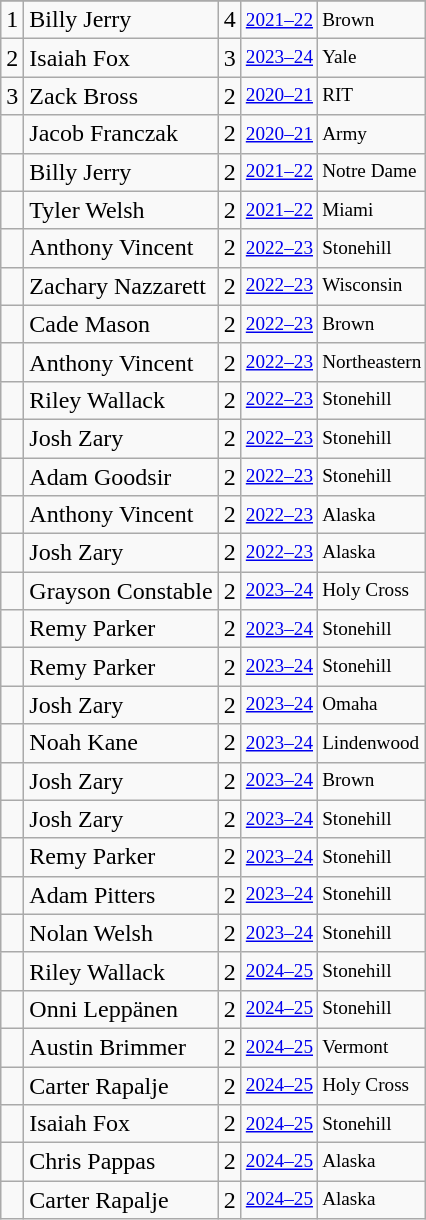<table class="wikitable">
<tr>
</tr>
<tr>
<td>1</td>
<td>Billy Jerry</td>
<td>4</td>
<td style="font-size:80%;"><a href='#'>2021–22</a></td>
<td style="font-size:80%;">Brown</td>
</tr>
<tr>
<td>2</td>
<td>Isaiah Fox</td>
<td>3</td>
<td style="font-size:80%;"><a href='#'>2023–24</a></td>
<td style="font-size:80%;">Yale</td>
</tr>
<tr>
<td>3</td>
<td>Zack Bross</td>
<td>2</td>
<td style="font-size:80%;"><a href='#'>2020–21</a></td>
<td style="font-size:80%;">RIT</td>
</tr>
<tr>
<td></td>
<td>Jacob Franczak</td>
<td>2</td>
<td style="font-size:80%;"><a href='#'>2020–21</a></td>
<td style="font-size:80%;">Army</td>
</tr>
<tr>
<td></td>
<td>Billy Jerry</td>
<td>2</td>
<td style="font-size:80%;"><a href='#'>2021–22</a></td>
<td style="font-size:80%;">Notre Dame</td>
</tr>
<tr>
<td></td>
<td>Tyler Welsh</td>
<td>2</td>
<td style="font-size:80%;"><a href='#'>2021–22</a></td>
<td style="font-size:80%;">Miami</td>
</tr>
<tr>
<td></td>
<td>Anthony Vincent</td>
<td>2</td>
<td style="font-size:80%;"><a href='#'>2022–23</a></td>
<td style="font-size:80%;">Stonehill</td>
</tr>
<tr>
<td></td>
<td>Zachary Nazzarett</td>
<td>2</td>
<td style="font-size:80%;"><a href='#'>2022–23</a></td>
<td style="font-size:80%;">Wisconsin</td>
</tr>
<tr>
<td></td>
<td>Cade Mason</td>
<td>2</td>
<td style="font-size:80%;"><a href='#'>2022–23</a></td>
<td style="font-size:80%;">Brown</td>
</tr>
<tr>
<td></td>
<td>Anthony Vincent</td>
<td>2</td>
<td style="font-size:80%;"><a href='#'>2022–23</a></td>
<td style="font-size:80%;">Northeastern</td>
</tr>
<tr>
<td></td>
<td>Riley Wallack</td>
<td>2</td>
<td style="font-size:80%;"><a href='#'>2022–23</a></td>
<td style="font-size:80%;">Stonehill</td>
</tr>
<tr>
<td></td>
<td>Josh Zary</td>
<td>2</td>
<td style="font-size:80%;"><a href='#'>2022–23</a></td>
<td style="font-size:80%;">Stonehill</td>
</tr>
<tr>
<td></td>
<td>Adam Goodsir</td>
<td>2</td>
<td style="font-size:80%;"><a href='#'>2022–23</a></td>
<td style="font-size:80%;">Stonehill</td>
</tr>
<tr>
<td></td>
<td>Anthony Vincent</td>
<td>2</td>
<td style="font-size:80%;"><a href='#'>2022–23</a></td>
<td style="font-size:80%;">Alaska</td>
</tr>
<tr>
<td></td>
<td>Josh Zary</td>
<td>2</td>
<td style="font-size:80%;"><a href='#'>2022–23</a></td>
<td style="font-size:80%;">Alaska</td>
</tr>
<tr>
<td></td>
<td>Grayson Constable</td>
<td>2</td>
<td style="font-size:80%;"><a href='#'>2023–24</a></td>
<td style="font-size:80%;">Holy Cross</td>
</tr>
<tr>
<td></td>
<td>Remy Parker</td>
<td>2</td>
<td style="font-size:80%;"><a href='#'>2023–24</a></td>
<td style="font-size:80%;">Stonehill</td>
</tr>
<tr>
<td></td>
<td>Remy Parker</td>
<td>2</td>
<td style="font-size:80%;"><a href='#'>2023–24</a></td>
<td style="font-size:80%;">Stonehill</td>
</tr>
<tr>
<td></td>
<td>Josh Zary</td>
<td>2</td>
<td style="font-size:80%;"><a href='#'>2023–24</a></td>
<td style="font-size:80%;">Omaha</td>
</tr>
<tr>
<td></td>
<td>Noah Kane</td>
<td>2</td>
<td style="font-size:80%;"><a href='#'>2023–24</a></td>
<td style="font-size:80%;">Lindenwood</td>
</tr>
<tr>
<td></td>
<td>Josh Zary</td>
<td>2</td>
<td style="font-size:80%;"><a href='#'>2023–24</a></td>
<td style="font-size:80%;">Brown</td>
</tr>
<tr>
<td></td>
<td>Josh Zary</td>
<td>2</td>
<td style="font-size:80%;"><a href='#'>2023–24</a></td>
<td style="font-size:80%;">Stonehill</td>
</tr>
<tr>
<td></td>
<td>Remy Parker</td>
<td>2</td>
<td style="font-size:80%;"><a href='#'>2023–24</a></td>
<td style="font-size:80%;">Stonehill</td>
</tr>
<tr>
<td></td>
<td>Adam Pitters</td>
<td>2</td>
<td style="font-size:80%;"><a href='#'>2023–24</a></td>
<td style="font-size:80%;">Stonehill</td>
</tr>
<tr>
<td></td>
<td>Nolan Welsh</td>
<td>2</td>
<td style="font-size:80%;"><a href='#'>2023–24</a></td>
<td style="font-size:80%;">Stonehill</td>
</tr>
<tr>
<td></td>
<td>Riley Wallack</td>
<td>2</td>
<td style="font-size:80%;"><a href='#'>2024–25</a></td>
<td style="font-size:80%;">Stonehill</td>
</tr>
<tr>
<td></td>
<td>Onni Leppänen</td>
<td>2</td>
<td style="font-size:80%;"><a href='#'>2024–25</a></td>
<td style="font-size:80%;">Stonehill</td>
</tr>
<tr>
<td></td>
<td>Austin Brimmer</td>
<td>2</td>
<td style="font-size:80%;"><a href='#'>2024–25</a></td>
<td style="font-size:80%;">Vermont</td>
</tr>
<tr>
<td></td>
<td>Carter Rapalje</td>
<td>2</td>
<td style="font-size:80%;"><a href='#'>2024–25</a></td>
<td style="font-size:80%;">Holy Cross</td>
</tr>
<tr>
<td></td>
<td>Isaiah Fox</td>
<td>2</td>
<td style="font-size:80%;"><a href='#'>2024–25</a></td>
<td style="font-size:80%;">Stonehill</td>
</tr>
<tr>
<td></td>
<td>Chris Pappas</td>
<td>2</td>
<td style="font-size:80%;"><a href='#'>2024–25</a></td>
<td style="font-size:80%;">Alaska</td>
</tr>
<tr>
<td></td>
<td>Carter Rapalje</td>
<td>2</td>
<td style="font-size:80%;"><a href='#'>2024–25</a></td>
<td style="font-size:80%;">Alaska</td>
</tr>
</table>
